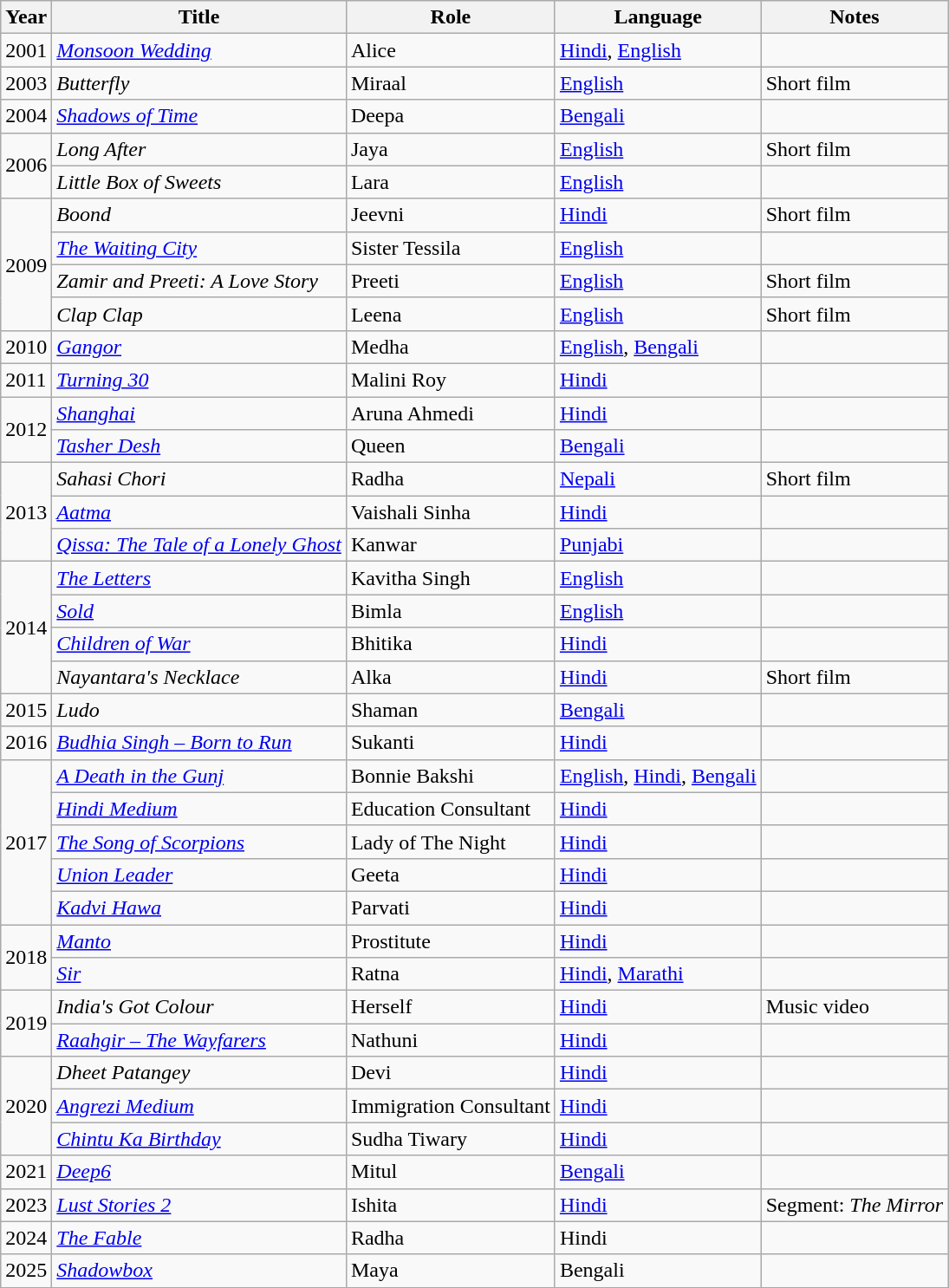<table class="wikitable sortable">
<tr>
<th>Year</th>
<th>Title</th>
<th>Role</th>
<th>Language</th>
<th>Notes</th>
</tr>
<tr>
<td>2001</td>
<td><em><a href='#'>Monsoon Wedding</a></em></td>
<td>Alice</td>
<td><a href='#'>Hindi</a>, <a href='#'>English</a></td>
<td></td>
</tr>
<tr>
<td>2003</td>
<td><em>Butterfly</em></td>
<td>Miraal</td>
<td><a href='#'>English</a></td>
<td>Short film</td>
</tr>
<tr>
<td>2004</td>
<td><em><a href='#'>Shadows of Time</a></em></td>
<td>Deepa</td>
<td><a href='#'>Bengali</a></td>
<td></td>
</tr>
<tr>
<td rowspan=2>2006</td>
<td><em>Long After</em></td>
<td>Jaya</td>
<td><a href='#'>English</a></td>
<td>Short film</td>
</tr>
<tr>
<td><em>Little Box of Sweets</em></td>
<td>Lara</td>
<td><a href='#'>English</a></td>
<td></td>
</tr>
<tr>
<td rowspan=4>2009</td>
<td><em>Boond</em></td>
<td>Jeevni</td>
<td><a href='#'>Hindi</a></td>
<td>Short film</td>
</tr>
<tr>
<td><em><a href='#'>The Waiting City</a></em></td>
<td>Sister Tessila</td>
<td><a href='#'>English</a></td>
<td></td>
</tr>
<tr>
<td><em>Zamir and Preeti: A Love Story</em></td>
<td>Preeti</td>
<td><a href='#'>English</a></td>
<td>Short film</td>
</tr>
<tr>
<td><em>Clap Clap</em></td>
<td>Leena</td>
<td><a href='#'>English</a></td>
<td>Short film</td>
</tr>
<tr>
<td>2010</td>
<td><em><a href='#'>Gangor</a></em></td>
<td>Medha</td>
<td><a href='#'>English</a>, <a href='#'>Bengali</a></td>
<td></td>
</tr>
<tr>
<td>2011</td>
<td><em><a href='#'>Turning 30</a></em></td>
<td>Malini Roy</td>
<td><a href='#'>Hindi</a></td>
<td></td>
</tr>
<tr>
<td rowspan=2>2012</td>
<td><em><a href='#'>Shanghai</a></em></td>
<td>Aruna Ahmedi</td>
<td><a href='#'>Hindi</a></td>
<td></td>
</tr>
<tr>
<td><em><a href='#'>Tasher Desh</a></em></td>
<td>Queen</td>
<td><a href='#'>Bengali</a></td>
<td></td>
</tr>
<tr>
<td rowspan=3>2013</td>
<td><em>Sahasi Chori</em></td>
<td>Radha</td>
<td><a href='#'>Nepali</a></td>
<td>Short film</td>
</tr>
<tr>
<td><em><a href='#'>Aatma</a></em></td>
<td>Vaishali Sinha</td>
<td><a href='#'>Hindi</a></td>
<td></td>
</tr>
<tr>
<td><em><a href='#'>Qissa: The Tale of a Lonely Ghost</a></em></td>
<td>Kanwar</td>
<td><a href='#'>Punjabi</a></td>
<td></td>
</tr>
<tr>
<td rowspan="4">2014</td>
<td><em><a href='#'>The Letters</a></em></td>
<td>Kavitha Singh</td>
<td><a href='#'>English</a></td>
<td></td>
</tr>
<tr>
<td><em><a href='#'>Sold</a></em></td>
<td>Bimla</td>
<td><a href='#'>English</a></td>
<td></td>
</tr>
<tr>
<td><em><a href='#'>Children of War</a></em></td>
<td>Bhitika</td>
<td><a href='#'>Hindi</a></td>
<td></td>
</tr>
<tr>
<td><em>Nayantara's Necklace</em></td>
<td>Alka</td>
<td><a href='#'>Hindi</a></td>
<td>Short film</td>
</tr>
<tr>
<td>2015</td>
<td><em>Ludo</em></td>
<td>Shaman</td>
<td><a href='#'>Bengali</a></td>
<td></td>
</tr>
<tr>
<td>2016</td>
<td><em><a href='#'>Budhia Singh – Born to Run</a></em></td>
<td>Sukanti</td>
<td><a href='#'>Hindi</a></td>
<td></td>
</tr>
<tr>
<td rowspan="5">2017</td>
<td><em><a href='#'>A Death in the Gunj</a></em></td>
<td>Bonnie Bakshi</td>
<td><a href='#'>English</a>, <a href='#'>Hindi</a>, <a href='#'>Bengali</a></td>
<td></td>
</tr>
<tr>
<td><em><a href='#'>Hindi Medium</a></em></td>
<td>Education Consultant</td>
<td><a href='#'>Hindi</a></td>
<td></td>
</tr>
<tr>
<td><em><a href='#'>The Song of Scorpions</a></em></td>
<td>Lady of The Night</td>
<td><a href='#'>Hindi</a></td>
<td></td>
</tr>
<tr>
<td><em><a href='#'>Union Leader</a></em></td>
<td>Geeta</td>
<td><a href='#'>Hindi</a></td>
<td></td>
</tr>
<tr>
<td><em><a href='#'>Kadvi Hawa</a></em></td>
<td>Parvati</td>
<td><a href='#'>Hindi</a></td>
<td></td>
</tr>
<tr>
<td rowspan="2">2018</td>
<td><em><a href='#'>Manto</a></em></td>
<td>Prostitute</td>
<td><a href='#'>Hindi</a></td>
<td></td>
</tr>
<tr>
<td><em><a href='#'>Sir</a></em></td>
<td>Ratna</td>
<td><a href='#'>Hindi</a>, <a href='#'>Marathi</a></td>
<td></td>
</tr>
<tr>
<td rowspan="2">2019</td>
<td><em>India's Got Colour</em></td>
<td>Herself</td>
<td><a href='#'>Hindi</a></td>
<td>Music video</td>
</tr>
<tr>
<td><em><a href='#'>Raahgir – The Wayfarers</a></em></td>
<td>Nathuni</td>
<td><a href='#'>Hindi</a></td>
<td></td>
</tr>
<tr>
<td rowspan="3">2020</td>
<td><em>Dheet Patangey</em></td>
<td>Devi</td>
<td><a href='#'>Hindi</a></td>
<td></td>
</tr>
<tr>
<td><em><a href='#'>Angrezi Medium</a></em></td>
<td>Immigration Consultant</td>
<td><a href='#'>Hindi</a></td>
<td></td>
</tr>
<tr>
<td><em><a href='#'>Chintu Ka Birthday</a></em></td>
<td>Sudha Tiwary</td>
<td><a href='#'>Hindi</a></td>
<td></td>
</tr>
<tr>
<td>2021</td>
<td><em><a href='#'>Deep6</a></em></td>
<td>Mitul</td>
<td><a href='#'>Bengali</a></td>
<td></td>
</tr>
<tr>
<td>2023</td>
<td><em><a href='#'>Lust Stories 2</a></em></td>
<td>Ishita</td>
<td><a href='#'>Hindi</a></td>
<td>Segment: <em>The Mirror</em></td>
</tr>
<tr>
<td>2024</td>
<td><em><a href='#'>The Fable</a></em></td>
<td>Radha</td>
<td>Hindi</td>
<td></td>
</tr>
<tr>
<td>2025</td>
<td><em><a href='#'>Shadowbox</a></em></td>
<td>Maya</td>
<td>Bengali</td>
<td></td>
</tr>
<tr>
</tr>
</table>
